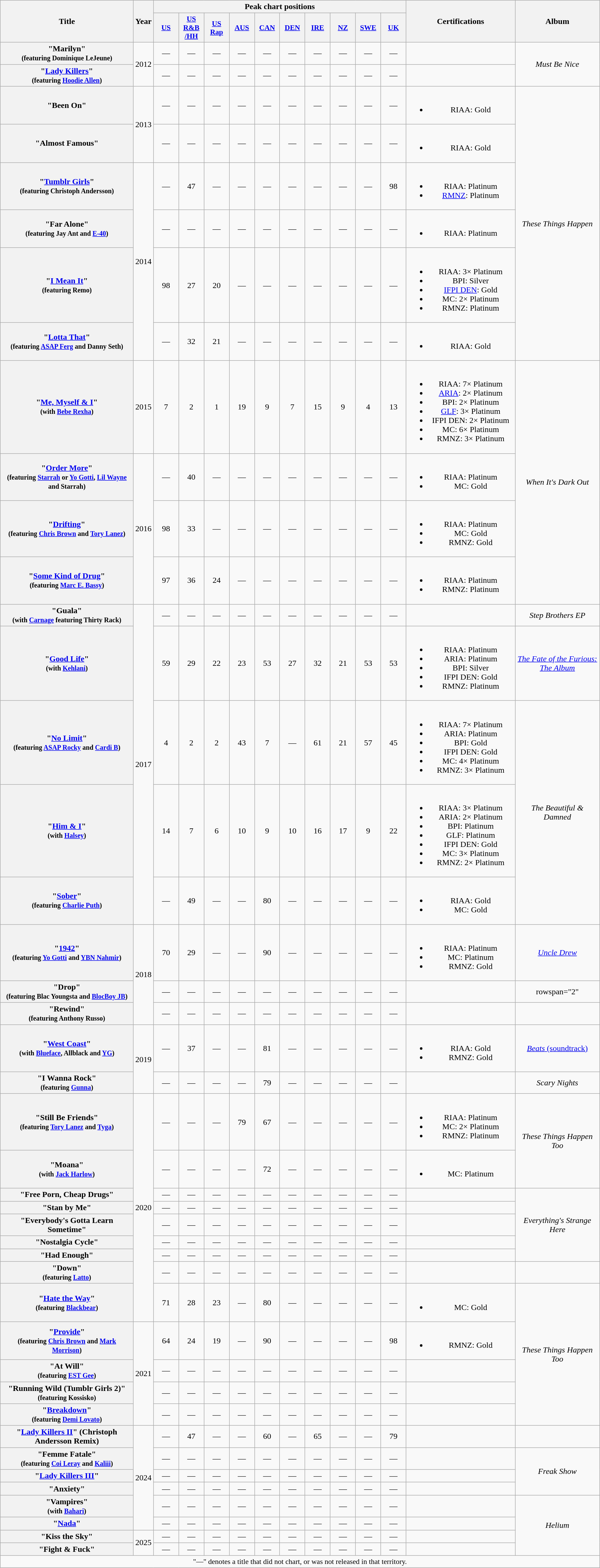<table class="wikitable plainrowheaders" style="text-align:center;">
<tr>
<th scope="col" rowspan="2" style="width:16em;">Title</th>
<th scope="col" rowspan="2" style="width:1em;">Year</th>
<th scope="col" colspan="10">Peak chart positions</th>
<th scope="col" rowspan="2" style="width:13em;">Certifications</th>
<th scope="col" rowspan="2" style="width:10em;">Album</th>
</tr>
<tr>
<th scope="col" style="width:3em;font-size:90%;"><a href='#'>US</a><br></th>
<th scope="col" style="width:3em;font-size:90%;"><a href='#'>US<br>R&B<br>/HH</a><br></th>
<th scope="col" style="width:3em;font-size:90%;"><a href='#'>US<br>Rap</a><br></th>
<th scope="col" style="width:3em;font-size:90%;"><a href='#'>AUS</a><br></th>
<th scope="col" style="width:3em;font-size:90%;"><a href='#'>CAN</a><br></th>
<th scope="col" style="width:3em;font-size:90%;"><a href='#'>DEN</a><br></th>
<th score="col" style="width:3em;font-size:90%;"><a href='#'>IRE</a><br></th>
<th scope="col" style="width:3em;font-size:90%;"><a href='#'>NZ</a><br></th>
<th scope="col" style="width:3em;font-size:90%;"><a href='#'>SWE</a><br></th>
<th scope="col" style="width:3em;font-size:90%;"><a href='#'>UK</a><br></th>
</tr>
<tr>
<th scope="row">"Marilyn"<br><small>(featuring Dominique LeJeune)</small></th>
<td rowspan="2">2012</td>
<td>—</td>
<td>—</td>
<td>—</td>
<td>—</td>
<td>—</td>
<td>—</td>
<td>—</td>
<td>—</td>
<td>—</td>
<td>—</td>
<td></td>
<td rowspan="2"><em>Must Be Nice</em></td>
</tr>
<tr>
<th scope="row">"<a href='#'>Lady Killers</a>"<br><small>(featuring <a href='#'>Hoodie Allen</a>)</small></th>
<td>—</td>
<td>—</td>
<td>—</td>
<td>—</td>
<td>—</td>
<td>—</td>
<td>—</td>
<td>—</td>
<td>—</td>
<td>—</td>
<td></td>
</tr>
<tr>
<th scope="row">"Been On"</th>
<td rowspan="2">2013</td>
<td>—</td>
<td>—</td>
<td>—</td>
<td>—</td>
<td>—</td>
<td>—</td>
<td>—</td>
<td>—</td>
<td>—</td>
<td>—</td>
<td><br><ul><li>RIAA: Gold</li></ul></td>
<td rowspan="6"><em>These Things Happen</em></td>
</tr>
<tr>
<th scope="row">"Almost Famous"</th>
<td>—</td>
<td>—</td>
<td>—</td>
<td>—</td>
<td>—</td>
<td>—</td>
<td>—</td>
<td>—</td>
<td>—</td>
<td>—</td>
<td><br><ul><li>RIAA: Gold</li></ul></td>
</tr>
<tr>
<th scope="row">"<a href='#'>Tumblr Girls</a>"<br><small>(featuring Christoph Andersson)</small></th>
<td rowspan="4">2014</td>
<td>—</td>
<td>47</td>
<td>—</td>
<td>—</td>
<td>—</td>
<td>—</td>
<td>—</td>
<td>—</td>
<td>—</td>
<td>98</td>
<td><br><ul><li>RIAA: Platinum</li><li><a href='#'>RMNZ</a>: Platinum</li></ul></td>
</tr>
<tr>
<th scope="row">"Far Alone"<br><small>(featuring Jay Ant and <a href='#'>E-40</a>)</small></th>
<td>—</td>
<td>—</td>
<td>—</td>
<td>—</td>
<td>—</td>
<td>—</td>
<td>—</td>
<td>—</td>
<td>—</td>
<td>—</td>
<td><br><ul><li>RIAA: Platinum</li></ul></td>
</tr>
<tr>
<th scope="row">"<a href='#'>I Mean It</a>"<br><small>(featuring Remo)</small></th>
<td>98</td>
<td>27</td>
<td>20</td>
<td>—</td>
<td>—</td>
<td>—</td>
<td>—</td>
<td>—</td>
<td>—</td>
<td>—</td>
<td><br><ul><li>RIAA: 3× Platinum</li><li>BPI: Silver</li><li><a href='#'>IFPI DEN</a>: Gold</li><li>MC: 2× Platinum</li><li>RMNZ: Platinum</li></ul></td>
</tr>
<tr>
<th scope="row">"<a href='#'>Lotta That</a>"<br><small>(featuring <a href='#'>ASAP Ferg</a> and Danny Seth)</small></th>
<td>—</td>
<td>32</td>
<td>21</td>
<td>—</td>
<td>—</td>
<td>—</td>
<td>—</td>
<td>—</td>
<td>—</td>
<td>—</td>
<td><br><ul><li>RIAA: Gold</li></ul></td>
</tr>
<tr>
<th scope="row">"<a href='#'>Me, Myself & I</a>"<br><small>(with <a href='#'>Bebe Rexha</a>)</small></th>
<td>2015</td>
<td>7</td>
<td>2</td>
<td>1</td>
<td>19</td>
<td>9</td>
<td>7</td>
<td>15</td>
<td>9</td>
<td>4</td>
<td>13</td>
<td><br><ul><li>RIAA: 7× Platinum</li><li><a href='#'>ARIA</a>: 2× Platinum</li><li>BPI: 2× Platinum</li><li><a href='#'>GLF</a>: 3× Platinum</li><li>IFPI DEN: 2× Platinum</li><li>MC: 6× Platinum</li><li>RMNZ: 3× Platinum</li></ul></td>
<td rowspan="4"><em>When It's Dark Out</em></td>
</tr>
<tr>
<th scope="row">"<a href='#'>Order More</a>"<br><small>(featuring <a href='#'>Starrah</a> or <a href='#'>Yo Gotti</a>, <a href='#'>Lil Wayne</a> and Starrah)</small></th>
<td rowspan="3">2016</td>
<td>—</td>
<td>40</td>
<td>—</td>
<td>—</td>
<td>—</td>
<td>—</td>
<td>—</td>
<td>—</td>
<td>—</td>
<td>—</td>
<td><br><ul><li>RIAA: Platinum</li><li>MC: Gold</li></ul></td>
</tr>
<tr>
<th scope="row">"<a href='#'>Drifting</a>"<br><small>(featuring <a href='#'>Chris Brown</a> and <a href='#'>Tory Lanez</a>)</small></th>
<td>98</td>
<td>33</td>
<td>—</td>
<td>—</td>
<td>—</td>
<td>—</td>
<td>—</td>
<td>—</td>
<td>—</td>
<td>—</td>
<td><br><ul><li>RIAA: Platinum</li><li>MC: Gold</li><li>RMNZ: Gold</li></ul></td>
</tr>
<tr>
<th scope="row">"<a href='#'>Some Kind of Drug</a>"<br><small>(featuring <a href='#'>Marc E. Bassy</a>)</small></th>
<td>97</td>
<td>36</td>
<td>24</td>
<td>—</td>
<td>—</td>
<td>—</td>
<td>—</td>
<td>—</td>
<td>—</td>
<td>—</td>
<td><br><ul><li>RIAA: Platinum</li><li>RMNZ: Platinum</li></ul></td>
</tr>
<tr>
<th scope="row">"Guala"<br><small>(with <a href='#'>Carnage</a> featuring Thirty Rack)</small></th>
<td rowspan="5">2017</td>
<td>—</td>
<td>—</td>
<td>—</td>
<td>—</td>
<td>—</td>
<td>—</td>
<td>—</td>
<td>—</td>
<td>—</td>
<td>—</td>
<td></td>
<td><em>Step Brothers EP</em></td>
</tr>
<tr>
<th scope="row">"<a href='#'>Good Life</a>"<br><small>(with <a href='#'>Kehlani</a>)</small></th>
<td>59</td>
<td>29</td>
<td>22</td>
<td>23</td>
<td>53</td>
<td>27</td>
<td>32</td>
<td>21</td>
<td>53</td>
<td>53</td>
<td><br><ul><li>RIAA: Platinum</li><li>ARIA: Platinum</li><li>BPI: Silver</li><li>IFPI DEN: Gold</li><li>RMNZ: Platinum</li></ul></td>
<td><em><a href='#'>The Fate of the Furious: The Album</a></em></td>
</tr>
<tr>
<th scope="row">"<a href='#'>No Limit</a>"<br><small>(featuring <a href='#'>ASAP Rocky</a> and <a href='#'>Cardi B</a>)</small></th>
<td>4</td>
<td>2</td>
<td>2</td>
<td>43</td>
<td>7</td>
<td>—</td>
<td>61</td>
<td>21</td>
<td>57</td>
<td>45</td>
<td><br><ul><li>RIAA: 7× Platinum</li><li>ARIA: Platinum</li><li>BPI: Gold</li><li>IFPI DEN: Gold</li><li>MC: 4× Platinum</li><li>RMNZ: 3× Platinum</li></ul></td>
<td rowspan="3"><em>The Beautiful & Damned</em></td>
</tr>
<tr>
<th scope="row">"<a href='#'>Him & I</a>"<br><small>(with <a href='#'>Halsey</a>)</small></th>
<td>14</td>
<td>7</td>
<td>6</td>
<td>10</td>
<td>9</td>
<td>10</td>
<td>16</td>
<td>17</td>
<td>9</td>
<td>22</td>
<td><br><ul><li>RIAA: 3× Platinum</li><li>ARIA: 2× Platinum</li><li>BPI: Platinum</li><li>GLF: Platinum</li><li>IFPI DEN: Gold</li><li>MC: 3× Platinum</li><li>RMNZ: 2× Platinum</li></ul></td>
</tr>
<tr>
<th scope="row">"<a href='#'>Sober</a>"<br><small>(featuring <a href='#'>Charlie Puth</a>)</small></th>
<td>—</td>
<td>49</td>
<td>—</td>
<td>—</td>
<td>80</td>
<td>—</td>
<td>—</td>
<td>—</td>
<td>—</td>
<td>—</td>
<td><br><ul><li>RIAA: Gold</li><li>MC: Gold</li></ul></td>
</tr>
<tr>
<th scope="row">"<a href='#'>1942</a>"<br><small>(featuring <a href='#'>Yo Gotti</a> and <a href='#'>YBN Nahmir</a>)</small></th>
<td rowspan="3">2018</td>
<td>70</td>
<td>29</td>
<td>—</td>
<td>—</td>
<td>90</td>
<td>—</td>
<td>—</td>
<td>—</td>
<td>—</td>
<td>—</td>
<td><br><ul><li>RIAA: Platinum</li><li>MC: Platinum</li><li>RMNZ: Gold</li></ul></td>
<td><em><a href='#'>Uncle Drew</a></em></td>
</tr>
<tr>
<th scope="row">"Drop" <br><small>(featuring Blac Youngsta and <a href='#'>BlocBoy JB</a>)</small></th>
<td>—</td>
<td>—</td>
<td>—</td>
<td>—</td>
<td>—</td>
<td>—</td>
<td>—</td>
<td>—</td>
<td>—</td>
<td>—</td>
<td></td>
<td>rowspan="2" </td>
</tr>
<tr>
<th scope="row">"Rewind" <br><small>(featuring Anthony Russo)</small></th>
<td>—</td>
<td>—</td>
<td>—</td>
<td>—</td>
<td>—</td>
<td>—</td>
<td>—</td>
<td>—</td>
<td>—</td>
<td>—</td>
<td></td>
</tr>
<tr>
<th scope="row">"<a href='#'>West Coast</a>"<br><small>(with <a href='#'>Blueface</a>, Allblack and <a href='#'>YG</a>)</small></th>
<td rowspan="2">2019</td>
<td>—</td>
<td>37</td>
<td>—</td>
<td>—</td>
<td>81</td>
<td>—</td>
<td>—</td>
<td>—</td>
<td>—</td>
<td>—</td>
<td><br><ul><li>RIAA: Gold</li><li>RMNZ: Gold</li></ul></td>
<td><a href='#'><em>Beats</em> (soundtrack)</a></td>
</tr>
<tr>
<th scope="row">"I Wanna Rock"<br><small>(featuring <a href='#'>Gunna</a>)</small></th>
<td>—</td>
<td>—</td>
<td>—</td>
<td>—</td>
<td>79</td>
<td>—</td>
<td>—</td>
<td>—</td>
<td>—</td>
<td>—</td>
<td></td>
<td><em>Scary Nights</em></td>
</tr>
<tr>
<th scope="row">"Still Be Friends"<br><small>(featuring <a href='#'>Tory Lanez</a> and <a href='#'>Tyga</a>)</small></th>
<td rowspan="9">2020</td>
<td>—</td>
<td>—</td>
<td>—</td>
<td>79</td>
<td>67</td>
<td>—</td>
<td>—</td>
<td>—</td>
<td>—</td>
<td>—</td>
<td><br><ul><li>RIAA: Platinum</li><li>MC: 2× Platinum</li><li>RMNZ: Platinum</li></ul></td>
<td rowspan="2"><em>These Things Happen Too</em></td>
</tr>
<tr>
<th scope="row">"Moana"<br><small>(with <a href='#'>Jack Harlow</a>)</small></th>
<td>—</td>
<td>—</td>
<td>—</td>
<td>—</td>
<td>72</td>
<td>—</td>
<td>—</td>
<td>—</td>
<td>—</td>
<td>—</td>
<td><br><ul><li>MC: Platinum</li></ul></td>
</tr>
<tr>
<th scope="row">"Free Porn, Cheap Drugs"</th>
<td>—</td>
<td>—</td>
<td>—</td>
<td>—</td>
<td>—</td>
<td>—</td>
<td>—</td>
<td>—</td>
<td>—</td>
<td>—</td>
<td></td>
<td rowspan="5"><em>Everything's Strange Here</em></td>
</tr>
<tr>
<th scope="row">"Stan by Me"</th>
<td>—</td>
<td>—</td>
<td>—</td>
<td>—</td>
<td>—</td>
<td>—</td>
<td>—</td>
<td>—</td>
<td>—</td>
<td>—</td>
<td></td>
</tr>
<tr>
<th scope="row">"Everybody's Gotta Learn Sometime"</th>
<td>—</td>
<td>—</td>
<td>—</td>
<td>—</td>
<td>—</td>
<td>—</td>
<td>—</td>
<td>—</td>
<td>—</td>
<td>—</td>
<td></td>
</tr>
<tr>
<th scope="row">"Nostalgia Cycle"</th>
<td>—</td>
<td>—</td>
<td>—</td>
<td>—</td>
<td>—</td>
<td>—</td>
<td>—</td>
<td>—</td>
<td>—</td>
<td>—</td>
<td></td>
</tr>
<tr>
<th scope="row">"Had Enough"</th>
<td>—</td>
<td>—</td>
<td>—</td>
<td>—</td>
<td>—</td>
<td>—</td>
<td>—</td>
<td>—</td>
<td>—</td>
<td>—</td>
<td></td>
</tr>
<tr>
<th scope="row">"Down"<br><small>(featuring <a href='#'>Latto</a>)</small></th>
<td>—</td>
<td>—</td>
<td>—</td>
<td>—</td>
<td>—</td>
<td>—</td>
<td>—</td>
<td>—</td>
<td>—</td>
<td>—</td>
<td></td>
<td></td>
</tr>
<tr>
<th scope="row">"<a href='#'>Hate the Way</a>"<br><small>(featuring <a href='#'>Blackbear</a>)</small></th>
<td>71</td>
<td>28</td>
<td>23</td>
<td>—</td>
<td>80</td>
<td>—</td>
<td>—</td>
<td>—</td>
<td>—</td>
<td>—</td>
<td><br><ul><li>MC: Gold</li></ul></td>
<td rowspan="5"><em>These Things Happen Too</em></td>
</tr>
<tr>
<th scope="row">"<a href='#'>Provide</a>"<br><small>(featuring <a href='#'>Chris Brown</a> and <a href='#'>Mark Morrison</a>)</small></th>
<td rowspan="4">2021</td>
<td>64</td>
<td>24</td>
<td>19</td>
<td>—</td>
<td>90</td>
<td>—</td>
<td>—</td>
<td>—</td>
<td>—</td>
<td>98</td>
<td><br><ul><li>RMNZ: Gold</li></ul></td>
</tr>
<tr>
<th scope="row">"At Will"<br><small>(featuring <a href='#'>EST Gee</a>)</small></th>
<td>—</td>
<td>—</td>
<td>—</td>
<td>—</td>
<td>—</td>
<td>—</td>
<td>—</td>
<td>—</td>
<td>—</td>
<td>—</td>
<td></td>
</tr>
<tr>
<th scope="row">"Running Wild (Tumblr Girls 2)"<br><small>(featuring Kossisko)</small></th>
<td>—</td>
<td>—</td>
<td>—</td>
<td>—</td>
<td>—</td>
<td>—</td>
<td>—</td>
<td>—</td>
<td>—</td>
<td>—</td>
<td></td>
</tr>
<tr>
<th scope="row">"<a href='#'>Breakdown</a>"<br><small>(featuring <a href='#'>Demi Lovato</a>)</small></th>
<td>—</td>
<td>—</td>
<td>—</td>
<td>—</td>
<td>—</td>
<td>—</td>
<td>—</td>
<td>—</td>
<td>—</td>
<td>—</td>
<td></td>
</tr>
<tr>
<th scope="row">"<a href='#'>Lady Killers II</a>" (Christoph Andersson Remix)</th>
<td rowspan="6">2024</td>
<td>—</td>
<td>47</td>
<td>—</td>
<td>—</td>
<td>60</td>
<td>—</td>
<td>65<br></td>
<td>—</td>
<td>—</td>
<td>79</td>
<td></td>
<td></td>
</tr>
<tr>
<th scope="row">"Femme Fatale"<br><small>(featuring <a href='#'>Coi Leray</a> and <a href='#'>Kaliii</a>)</small></th>
<td>—</td>
<td>—</td>
<td>—</td>
<td>—</td>
<td>—</td>
<td>—</td>
<td>—</td>
<td>—</td>
<td>—</td>
<td>—</td>
<td></td>
<td rowspan="3"><em>Freak Show</em></td>
</tr>
<tr>
<th scope="row">"<a href='#'>Lady Killers III</a>"</th>
<td>—</td>
<td>—</td>
<td>—</td>
<td>—</td>
<td>—</td>
<td>—</td>
<td>—</td>
<td>—</td>
<td>—</td>
<td>—</td>
<td></td>
</tr>
<tr>
<th scope="row">"Anxiety"</th>
<td>—</td>
<td>—</td>
<td>—</td>
<td>—</td>
<td>—</td>
<td>—</td>
<td>—</td>
<td>—</td>
<td>—</td>
<td>—</td>
<td></td>
</tr>
<tr>
<th scope="row">"Vampires"<br><small>(with <a href='#'>Bahari</a>)</small></th>
<td>—</td>
<td>—</td>
<td>—</td>
<td>—</td>
<td>—</td>
<td>—</td>
<td>—</td>
<td>—</td>
<td>—</td>
<td>—</td>
<td></td>
<td rowspan="4"><em>Helium</em></td>
</tr>
<tr>
<th scope="row">"<a href='#'>Nada</a>"</th>
<td>—</td>
<td>—</td>
<td>—</td>
<td>—</td>
<td>—</td>
<td>—</td>
<td>—</td>
<td>—</td>
<td>—</td>
<td>—</td>
<td></td>
</tr>
<tr>
<th scope="row">"Kiss the Sky"</th>
<td rowspan="2">2025</td>
<td>—</td>
<td>—</td>
<td>—</td>
<td>—</td>
<td>—</td>
<td>—</td>
<td>—</td>
<td>—</td>
<td>—</td>
<td>—</td>
<td></td>
</tr>
<tr>
<th scope="row">"Fight & Fuck"</th>
<td>—</td>
<td>—</td>
<td>—</td>
<td>—</td>
<td>—</td>
<td>—</td>
<td>—</td>
<td>—</td>
<td>—</td>
<td>—</td>
<td></td>
</tr>
<tr>
<td colspan="14" style="font-size:90%">"—" denotes a title that did not chart, or was not released in that territory.</td>
</tr>
</table>
